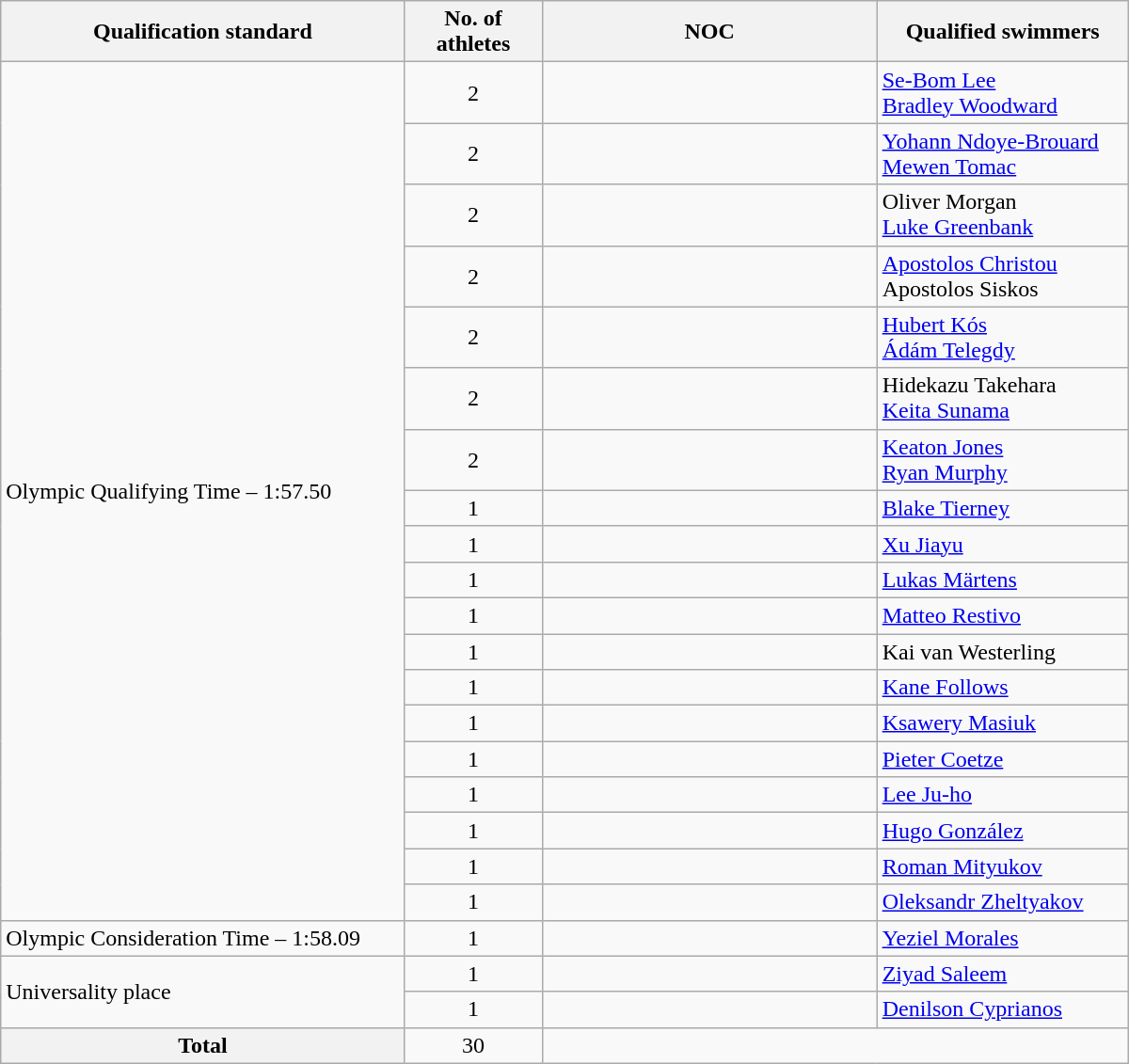<table class=wikitable style="text-align:left" width=800>
<tr>
<th scope="col">Qualification standard</th>
<th scope="col" width =90>No. of athletes</th>
<th scope="col" width =230>NOC</th>
<th scope="col">Qualified swimmers</th>
</tr>
<tr>
<td rowspan=19>Olympic Qualifying Time – 1:57.50</td>
<td align=center>2</td>
<td></td>
<td><a href='#'>Se-Bom Lee</a><br><a href='#'>Bradley Woodward</a></td>
</tr>
<tr>
<td align=center>2</td>
<td></td>
<td><a href='#'>Yohann Ndoye-Brouard</a><br><a href='#'>Mewen Tomac</a></td>
</tr>
<tr>
<td align=center>2</td>
<td></td>
<td>Oliver Morgan<br><a href='#'>Luke Greenbank</a></td>
</tr>
<tr>
<td align=center>2</td>
<td></td>
<td><a href='#'>Apostolos Christou</a><br>Apostolos Siskos</td>
</tr>
<tr>
<td align=center>2</td>
<td></td>
<td><a href='#'>Hubert Kós</a><br><a href='#'>Ádám Telegdy</a></td>
</tr>
<tr>
<td align=center>2</td>
<td></td>
<td>Hidekazu Takehara<br><a href='#'>Keita Sunama</a></td>
</tr>
<tr>
<td align=center>2</td>
<td></td>
<td><a href='#'>Keaton Jones</a><br><a href='#'>Ryan Murphy</a></td>
</tr>
<tr>
<td align=center>1</td>
<td></td>
<td><a href='#'>Blake Tierney</a></td>
</tr>
<tr>
<td align=center>1</td>
<td></td>
<td><a href='#'>Xu Jiayu</a></td>
</tr>
<tr>
<td align=center>1</td>
<td></td>
<td><a href='#'>Lukas Märtens</a></td>
</tr>
<tr>
<td align=center>1</td>
<td></td>
<td><a href='#'>Matteo Restivo</a></td>
</tr>
<tr>
<td align=center>1</td>
<td></td>
<td>Kai van Westerling</td>
</tr>
<tr>
<td align=center>1</td>
<td></td>
<td><a href='#'>Kane Follows</a></td>
</tr>
<tr>
<td align=center>1</td>
<td></td>
<td><a href='#'>Ksawery Masiuk</a></td>
</tr>
<tr>
<td align=center>1</td>
<td></td>
<td><a href='#'>Pieter Coetze</a></td>
</tr>
<tr>
<td align=center>1</td>
<td></td>
<td><a href='#'>Lee Ju-ho</a></td>
</tr>
<tr>
<td align=center>1</td>
<td></td>
<td><a href='#'>Hugo González</a></td>
</tr>
<tr>
<td align=center>1</td>
<td></td>
<td><a href='#'>Roman Mityukov</a></td>
</tr>
<tr>
<td align=center>1</td>
<td></td>
<td><a href='#'>Oleksandr Zheltyakov</a></td>
</tr>
<tr>
<td>Olympic Consideration Time – 1:58.09</td>
<td align=center>1</td>
<td></td>
<td><a href='#'>Yeziel Morales</a></td>
</tr>
<tr>
<td rowspan=2>Universality place</td>
<td align=center>1</td>
<td></td>
<td><a href='#'>Ziyad Saleem</a></td>
</tr>
<tr>
<td align=center>1</td>
<td></td>
<td><a href='#'>Denilson Cyprianos</a></td>
</tr>
<tr>
<th scope="row">Total</th>
<td align=center>30</td>
<td colspan=2></td>
</tr>
</table>
